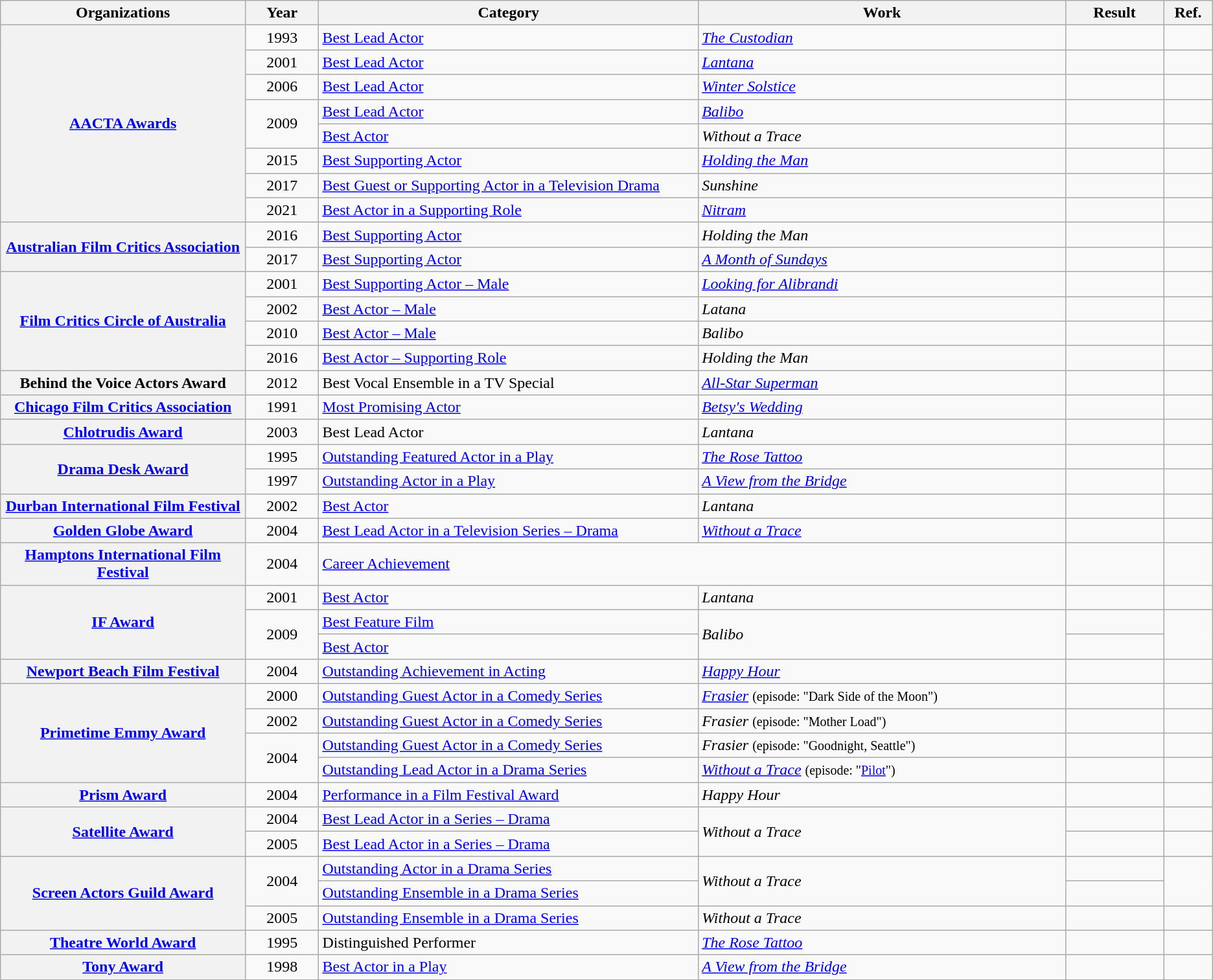<table class="wikitable sortable plainrowheaders">
<tr>
<th scope="col" style="width:20%;">Organizations</th>
<th scope="col" style="width:6%;">Year</th>
<th scope="col" style="width:31%;">Category</th>
<th scope="col" style="width:30%;">Work</th>
<th scope="col" style="width:8%;">Result</th>
<th scope="col" style="width:4%;" class="unsortable">Ref.</th>
</tr>
<tr>
<th rowspan="8" scope="row"><a href='#'>AACTA Awards</a></th>
<td style="text-align:center;">1993</td>
<td><a href='#'>Best Lead Actor</a></td>
<td><em><a href='#'>The Custodian</a></em></td>
<td></td>
<td></td>
</tr>
<tr>
<td style="text-align:center;">2001</td>
<td><a href='#'>Best Lead Actor</a></td>
<td><em><a href='#'>Lantana</a></em></td>
<td></td>
<td></td>
</tr>
<tr>
<td style="text-align:center;">2006</td>
<td><a href='#'>Best Lead Actor</a></td>
<td><em><a href='#'>Winter Solstice</a></em></td>
<td></td>
<td></td>
</tr>
<tr>
<td style="text-align:center;", rowspan="2">2009</td>
<td><a href='#'>Best Lead Actor</a></td>
<td><em><a href='#'>Balibo</a></em></td>
<td></td>
<td></td>
</tr>
<tr>
<td><a href='#'>Best Actor</a></td>
<td><em>Without a Trace</em></td>
<td></td>
<td></td>
</tr>
<tr>
<td style="text-align:center;">2015</td>
<td><a href='#'>Best Supporting Actor</a></td>
<td><em><a href='#'>Holding the Man</a></em></td>
<td></td>
<td></td>
</tr>
<tr>
<td style="text-align:center;", rowspan="1">2017</td>
<td><a href='#'>Best Guest or Supporting Actor in a Television Drama</a></td>
<td><em>Sunshine</em></td>
<td></td>
<td></td>
</tr>
<tr>
<td style="text-align:center;">2021</td>
<td><a href='#'>Best Actor in a Supporting Role</a></td>
<td><em><a href='#'>Nitram</a></em></td>
<td></td>
<td></td>
</tr>
<tr>
<th rowspan="2" scope="row"><a href='#'>Australian Film Critics Association</a></th>
<td style="text-align:center;">2016</td>
<td><a href='#'>Best Supporting Actor</a></td>
<td><em>Holding the Man</em></td>
<td></td>
<td></td>
</tr>
<tr>
<td style="text-align:center;">2017</td>
<td><a href='#'>Best Supporting Actor</a></td>
<td><em><a href='#'>A Month of Sundays</a></em></td>
<td></td>
<td></td>
</tr>
<tr>
<th rowspan="4" scope="row"><a href='#'>Film Critics Circle of Australia</a></th>
<td style="text-align:center;">2001</td>
<td><a href='#'>Best Supporting Actor – Male</a></td>
<td><em><a href='#'>Looking for Alibrandi</a></em></td>
<td></td>
<td></td>
</tr>
<tr>
<td style="text-align:center;">2002</td>
<td><a href='#'>Best Actor – Male</a></td>
<td><em>Latana</em></td>
<td></td>
<td></td>
</tr>
<tr>
<td style="text-align:center;">2010</td>
<td><a href='#'>Best Actor – Male</a></td>
<td><em>Balibo</em></td>
<td></td>
<td></td>
</tr>
<tr>
<td style="text-align:center;">2016</td>
<td><a href='#'>Best Actor – Supporting Role</a></td>
<td><em>Holding the Man</em></td>
<td></td>
<td></td>
</tr>
<tr>
<th rowspan="1" scope="row">Behind the Voice Actors Award</th>
<td style="text-align:center;">2012</td>
<td>Best Vocal Ensemble in a TV Special</td>
<td><em><a href='#'>All-Star Superman</a></em></td>
<td></td>
<td></td>
</tr>
<tr>
<th rowspan="1" scope="row"><a href='#'>Chicago Film Critics Association</a></th>
<td style="text-align:center;">1991</td>
<td><a href='#'>Most Promising Actor</a></td>
<td><em><a href='#'>Betsy's Wedding</a></em></td>
<td></td>
<td></td>
</tr>
<tr>
<th rowspan="1" scope="row"><a href='#'>Chlotrudis Award</a></th>
<td style="text-align:center;">2003</td>
<td>Best Lead Actor</td>
<td><em>Lantana</em></td>
<td></td>
<td></td>
</tr>
<tr>
<th rowspan="2" scope="row"><a href='#'>Drama Desk Award</a></th>
<td style="text-align:center;">1995</td>
<td><a href='#'>Outstanding Featured Actor in a Play</a></td>
<td><em><a href='#'>The Rose Tattoo</a></em></td>
<td></td>
<td></td>
</tr>
<tr>
<td style="text-align:center;">1997</td>
<td><a href='#'>Outstanding Actor in a Play</a></td>
<td><em><a href='#'>A View from the Bridge</a></em></td>
<td></td>
<td></td>
</tr>
<tr>
<th rowspan="1" scope="row"><a href='#'>Durban International Film Festival</a></th>
<td style="text-align:center;", rowspan="1">2002</td>
<td><a href='#'>Best Actor</a></td>
<td><em>Lantana</em></td>
<td></td>
<td></td>
</tr>
<tr>
<th rowspan="1" scope="row"><a href='#'>Golden Globe Award</a></th>
<td style="text-align:center;">2004</td>
<td><a href='#'>Best Lead Actor in a Television Series – Drama</a></td>
<td><em><a href='#'>Without a Trace</a></em></td>
<td></td>
<td></td>
</tr>
<tr>
<th rowspan="1" scope="row"><a href='#'>Hamptons International Film Festival</a></th>
<td style="text-align:center;">2004</td>
<td colspan=2><a href='#'>Career Achievement</a></td>
<td></td>
<td></td>
</tr>
<tr>
<th rowspan="3" scope="row"><a href='#'>IF Award</a></th>
<td style="text-align:center;">2001</td>
<td><a href='#'>Best Actor</a></td>
<td rowspan="1"><em>Lantana</em></td>
<td></td>
<td></td>
</tr>
<tr>
<td style="text-align:center;", rowspan=2>2009</td>
<td><a href='#'>Best Feature Film</a></td>
<td rowspan=2><em>Balibo</em></td>
<td></td>
<td rowspan=2></td>
</tr>
<tr>
<td><a href='#'>Best Actor</a></td>
<td></td>
</tr>
<tr>
<th rowspan="1" scope="row"><a href='#'>Newport Beach Film Festival</a></th>
<td style="text-align:center;">2004</td>
<td><a href='#'> Outstanding Achievement in Acting</a></td>
<td><em><a href='#'>Happy Hour</a></em></td>
<td></td>
<td></td>
</tr>
<tr>
<th rowspan="4" scope="row"><a href='#'>Primetime Emmy Award</a></th>
<td style="text-align:center;">2000</td>
<td><a href='#'>Outstanding Guest Actor in a Comedy Series</a></td>
<td><em><a href='#'>Frasier</a></em> <small> (episode: "Dark Side of the Moon") </small></td>
<td></td>
<td></td>
</tr>
<tr>
<td style="text-align:center;">2002</td>
<td><a href='#'>Outstanding Guest Actor in a Comedy Series</a></td>
<td><em>Frasier</em> <small> (episode: "Mother Load") </small></td>
<td></td>
<td></td>
</tr>
<tr>
<td style="text-align:center;", rowspan=2>2004</td>
<td><a href='#'>Outstanding Guest Actor in a Comedy Series</a></td>
<td><em>Frasier</em> <small> (episode: "Goodnight, Seattle") </small></td>
<td></td>
<td></td>
</tr>
<tr>
<td><a href='#'>Outstanding Lead Actor in a Drama Series</a></td>
<td><em><a href='#'>Without a Trace</a></em> <small> (episode: "<a href='#'>Pilot</a>") </small></td>
<td></td>
<td></td>
</tr>
<tr>
<th rowspan="1" scope="row"><a href='#'>Prism Award</a></th>
<td style="text-align:center;">2004</td>
<td><a href='#'>Performance in a Film Festival Award</a></td>
<td><em>Happy Hour</em></td>
<td></td>
<td></td>
</tr>
<tr>
<th rowspan="2" scope="row"><a href='#'>Satellite Award</a></th>
<td style="text-align:center;">2004</td>
<td><a href='#'>Best Lead Actor in a Series – Drama</a></td>
<td rowspan=2><em>Without a Trace</em></td>
<td></td>
<td></td>
</tr>
<tr>
<td style="text-align:center;", rowspan="1">2005</td>
<td><a href='#'>Best Lead Actor in a Series – Drama</a></td>
<td></td>
<td></td>
</tr>
<tr>
<th rowspan="3" scope="row"><a href='#'>Screen Actors Guild Award</a></th>
<td style="text-align:center;", rowspan=2>2004</td>
<td><a href='#'>Outstanding Actor in a Drama Series</a></td>
<td rowspan=2><em>Without a Trace</em></td>
<td></td>
<td rowspan=2></td>
</tr>
<tr>
<td><a href='#'>Outstanding Ensemble in a Drama Series</a></td>
<td></td>
</tr>
<tr>
<td style="text-align:center;">2005</td>
<td><a href='#'>Outstanding Ensemble in a Drama Series</a></td>
<td><em>Without a Trace</em></td>
<td></td>
<td></td>
</tr>
<tr>
<th rowspan="1" scope="row"><a href='#'>Theatre World Award</a></th>
<td style="text-align:center;">1995</td>
<td>Distinguished Performer</td>
<td><em><a href='#'>The Rose Tattoo</a></em></td>
<td></td>
<td></td>
</tr>
<tr>
<th rowspan="1" scope="row"><a href='#'>Tony Award</a></th>
<td style="text-align:center;">1998</td>
<td><a href='#'>Best Actor in a Play</a></td>
<td><em><a href='#'>A View from the Bridge</a></em></td>
<td></td>
<td></td>
</tr>
<tr>
</tr>
</table>
